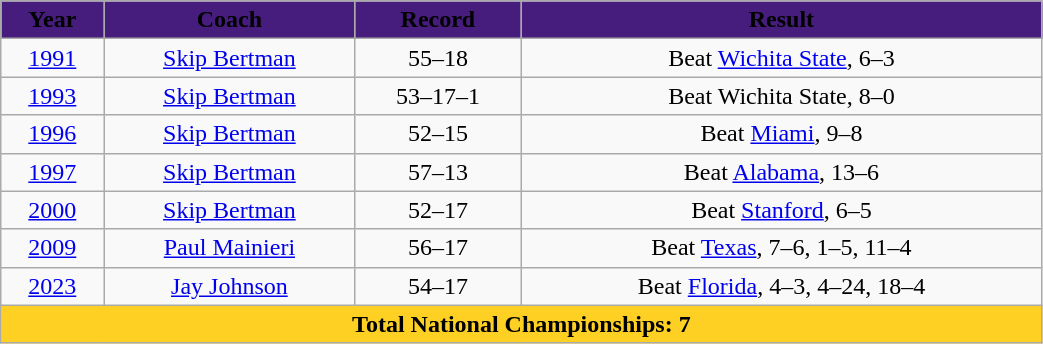<table class="wikitable sortable" style="width:55%;">
<tr>
<th style="background:#461D7C;" align="center"><span>Year</span></th>
<th style="background:#461D7C;" align="center"><span>Coach</span></th>
<th style="background:#461D7C;" align="center"><span>Record</span></th>
<th style="background:#461D7C;" align="center"><span>Result</span></th>
</tr>
<tr style="text-align:center;">
<td><a href='#'>1991</a></td>
<td><a href='#'>Skip Bertman</a></td>
<td>55–18</td>
<td>Beat <a href='#'>Wichita State</a>, 6–3</td>
</tr>
<tr style="text-align:center;">
<td><a href='#'>1993</a></td>
<td><a href='#'>Skip Bertman</a></td>
<td>53–17–1</td>
<td>Beat Wichita State, 8–0</td>
</tr>
<tr style="text-align:center;">
<td><a href='#'>1996</a></td>
<td><a href='#'>Skip Bertman</a></td>
<td>52–15</td>
<td>Beat <a href='#'>Miami</a>, 9–8</td>
</tr>
<tr style="text-align:center;">
<td><a href='#'>1997</a></td>
<td><a href='#'>Skip Bertman</a></td>
<td>57–13</td>
<td>Beat <a href='#'>Alabama</a>, 13–6</td>
</tr>
<tr style="text-align:center;">
<td><a href='#'>2000</a></td>
<td><a href='#'>Skip Bertman</a></td>
<td>52–17</td>
<td>Beat <a href='#'>Stanford</a>, 6–5</td>
</tr>
<tr style="text-align:center;">
<td><a href='#'>2009</a></td>
<td><a href='#'>Paul Mainieri</a></td>
<td>56–17</td>
<td>Beat <a href='#'>Texas</a>, 7–6, 1–5, 11–4</td>
</tr>
<tr style="text-align:center;">
<td><a href='#'>2023</a></td>
<td><a href='#'>Jay Johnson</a></td>
<td>54–17</td>
<td>Beat <a href='#'>Florida</a>, 4–3, 4–24, 18–4</td>
</tr>
<tr style="color:#000; text-align:center; background:#FDD023;" class="sortbottom">
<td colspan="4" !><strong>Total National Championships: 7</strong></td>
</tr>
</table>
